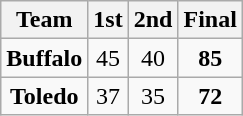<table class="wikitable" style="text-align:center">
<tr>
<th>Team</th>
<th>1st</th>
<th>2nd</th>
<th>Final</th>
</tr>
<tr>
<td><strong>Buffalo</strong></td>
<td>45</td>
<td>40</td>
<td><strong>85</strong></td>
</tr>
<tr>
<td><strong>Toledo</strong></td>
<td>37</td>
<td>35</td>
<td><strong>72</strong></td>
</tr>
</table>
